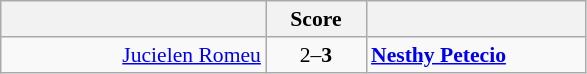<table class="wikitable" style="text-align: center; font-size:90% ">
<tr>
<th align="right" width="170"></th>
<th width="60">Score</th>
<th align="left" width="140"></th>
</tr>
<tr>
<td align=right><a href='#'>Jucielen Romeu</a> </td>
<td align=center>2–<strong>3</strong></td>
<td align=left> <strong><a href='#'>Nesthy Petecio</a></strong></td>
</tr>
</table>
